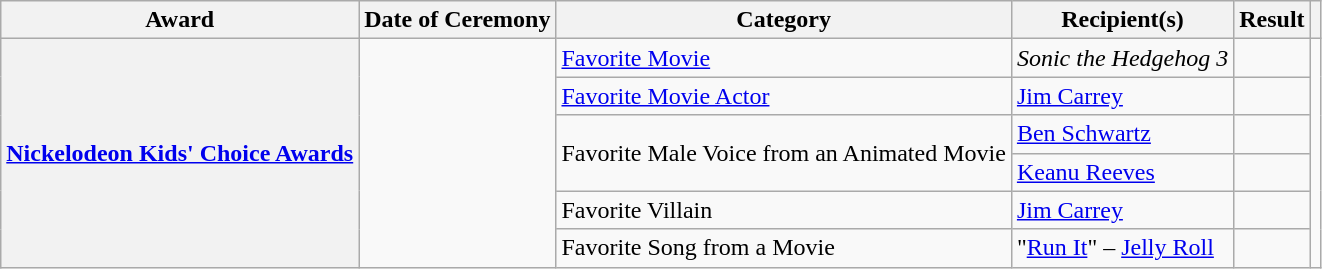<table class="wikitable sortable plainrowheaders col6center">
<tr>
<th scope="col">Award</th>
<th scope="col">Date of Ceremony</th>
<th scope="col">Category</th>
<th scope="col">Recipient(s)</th>
<th scope="col">Result</th>
<th scope="col" class="unsortable"></th>
</tr>
<tr>
<th rowspan="6" scope="rowgroup"><a href='#'>Nickelodeon Kids' Choice Awards</a></th>
<td rowspan="6"><a href='#'></a></td>
<td><a href='#'>Favorite Movie</a></td>
<td><em>Sonic the Hedgehog 3</em></td>
<td></td>
<td rowspan=6></td>
</tr>
<tr>
<td><a href='#'>Favorite Movie Actor</a></td>
<td data-sort-value="Carrey, Jim"><a href='#'>Jim Carrey</a></td>
<td></td>
</tr>
<tr>
<td rowspan=2>Favorite Male Voice from an Animated Movie</td>
<td data-sort-value="Schwartz, Ben"><a href='#'>Ben Schwartz</a></td>
<td></td>
</tr>
<tr>
<td data-sort-value="Reeves, Keanu"><a href='#'>Keanu Reeves</a></td>
<td></td>
</tr>
<tr>
<td>Favorite Villain</td>
<td data-sort-value="Carrey, Jim"><a href='#'>Jim Carrey</a></td>
<td></td>
</tr>
<tr>
<td>Favorite Song from a Movie</td>
<td>"<a href='#'>Run It</a>" – <a href='#'>Jelly Roll</a></td>
<td></td>
</tr>
</table>
